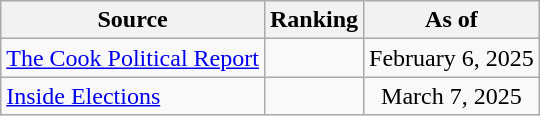<table class="wikitable" style="text-align:center">
<tr>
<th>Source</th>
<th>Ranking</th>
<th>As of</th>
</tr>
<tr>
<td align=left><a href='#'>The Cook Political Report</a></td>
<td></td>
<td>February 6, 2025</td>
</tr>
<tr>
<td align=left><a href='#'>Inside Elections</a></td>
<td></td>
<td>March 7, 2025</td>
</tr>
</table>
